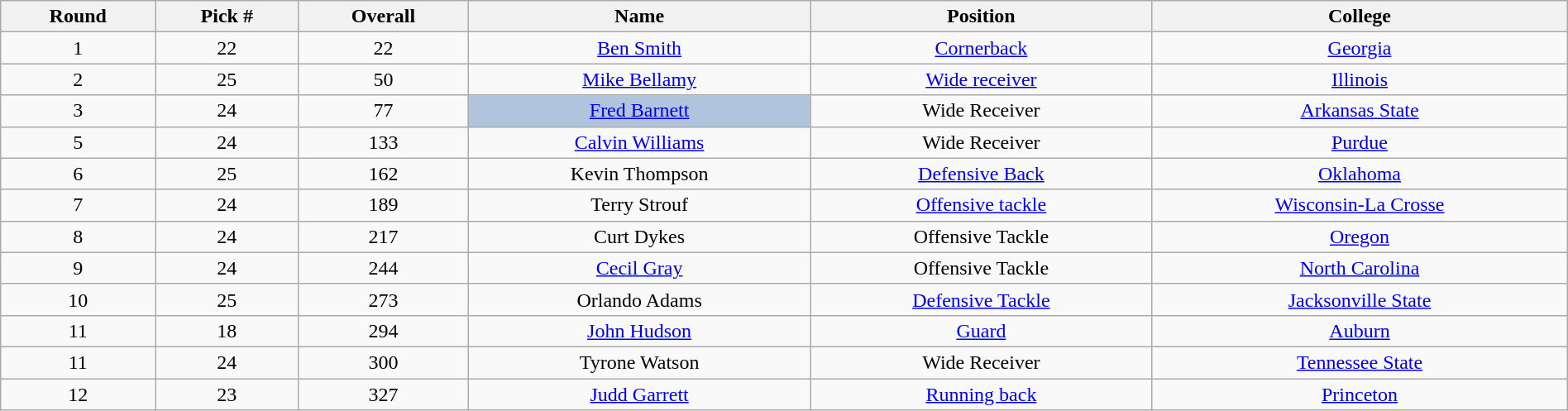<table class="wikitable sortable sortable" style="width: 100%; text-align:center">
<tr>
<th>Round</th>
<th>Pick #</th>
<th>Overall</th>
<th>Name</th>
<th>Position</th>
<th>College</th>
</tr>
<tr>
<td>1</td>
<td>22</td>
<td>22</td>
<td><a href='#'>Ben Smith</a></td>
<td><a href='#'>Cornerback</a></td>
<td><a href='#'>Georgia</a></td>
</tr>
<tr>
<td>2</td>
<td>25</td>
<td>50</td>
<td><a href='#'>Mike Bellamy</a></td>
<td><a href='#'>Wide receiver</a></td>
<td><a href='#'>Illinois</a></td>
</tr>
<tr>
<td>3</td>
<td>24</td>
<td>77</td>
<td bgcolor=lightsteelblue><a href='#'>Fred Barnett</a></td>
<td>Wide Receiver</td>
<td><a href='#'>Arkansas State</a></td>
</tr>
<tr>
<td>5</td>
<td>24</td>
<td>133</td>
<td><a href='#'>Calvin Williams</a></td>
<td>Wide Receiver</td>
<td><a href='#'>Purdue</a></td>
</tr>
<tr>
<td>6</td>
<td>25</td>
<td>162</td>
<td>Kevin Thompson</td>
<td><a href='#'>Defensive Back</a></td>
<td><a href='#'>Oklahoma</a></td>
</tr>
<tr>
<td>7</td>
<td>24</td>
<td>189</td>
<td>Terry Strouf</td>
<td><a href='#'>Offensive tackle</a></td>
<td><a href='#'>Wisconsin-La Crosse</a></td>
</tr>
<tr>
<td>8</td>
<td>24</td>
<td>217</td>
<td>Curt Dykes</td>
<td>Offensive Tackle</td>
<td><a href='#'>Oregon</a></td>
</tr>
<tr>
<td>9</td>
<td>24</td>
<td>244</td>
<td><a href='#'>Cecil Gray</a></td>
<td>Offensive Tackle</td>
<td><a href='#'>North Carolina</a></td>
</tr>
<tr>
<td>10</td>
<td>25</td>
<td>273</td>
<td>Orlando Adams</td>
<td><a href='#'>Defensive Tackle</a></td>
<td><a href='#'>Jacksonville State</a></td>
</tr>
<tr>
<td>11</td>
<td>18</td>
<td>294</td>
<td><a href='#'>John Hudson</a></td>
<td><a href='#'>Guard</a></td>
<td><a href='#'>Auburn</a></td>
</tr>
<tr>
<td>11</td>
<td>24</td>
<td>300</td>
<td>Tyrone Watson</td>
<td>Wide Receiver</td>
<td><a href='#'>Tennessee State</a></td>
</tr>
<tr>
<td>12</td>
<td>23</td>
<td>327</td>
<td><a href='#'>Judd Garrett</a></td>
<td><a href='#'>Running back</a></td>
<td><a href='#'>Princeton</a></td>
</tr>
</table>
